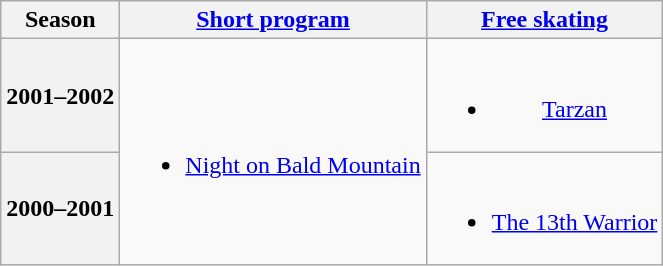<table class=wikitable style=text-align:center>
<tr>
<th>Season</th>
<th><a href='#'>Short program</a></th>
<th><a href='#'>Free skating</a></th>
</tr>
<tr>
<th>2001–2002 <br> </th>
<td rowspan=2><br><ul><li><a href='#'>Night on Bald Mountain</a> <br></li></ul></td>
<td><br><ul><li><a href='#'>Tarzan</a> <br></li></ul></td>
</tr>
<tr>
<th>2000–2001 <br> </th>
<td><br><ul><li><a href='#'>The 13th Warrior</a> <br></li></ul></td>
</tr>
</table>
